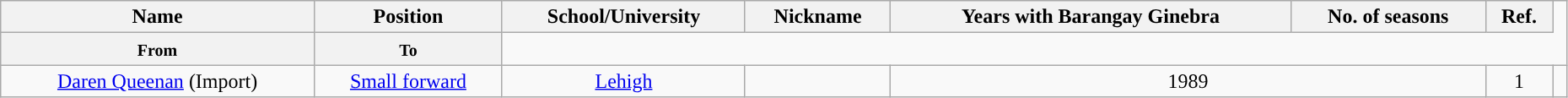<table class="wikitable sortable" style="text-align:center" width="98%">
<tr>
<th>Name</th>
<th>Position</th>
<th>School/University</th>
<th>Nickname</th>
<th>Years with Barangay Ginebra</th>
<th>No. of seasons</th>
<th>Ref.</th>
</tr>
<tr>
<th><small>From</small></th>
<th><small>To</small></th>
</tr>
<tr>
<td><a href='#'>Daren Queenan</a> (Import)</td>
<td><a href='#'>Small forward</a></td>
<td><a href='#'>Lehigh</a></td>
<td></td>
<td colspan="2">1989</td>
<td>1</td>
<td></td>
</tr>
</table>
